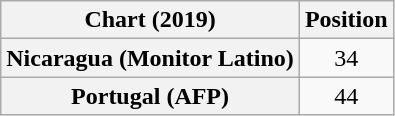<table class="wikitable plainrowheaders" style="text-align:center">
<tr>
<th scope="col">Chart (2019)</th>
<th scope="col">Position</th>
</tr>
<tr>
<th scope="row">Nicaragua (Monitor Latino)</th>
<td>34</td>
</tr>
<tr>
<th scope="row">Portugal (AFP)</th>
<td>44</td>
</tr>
</table>
